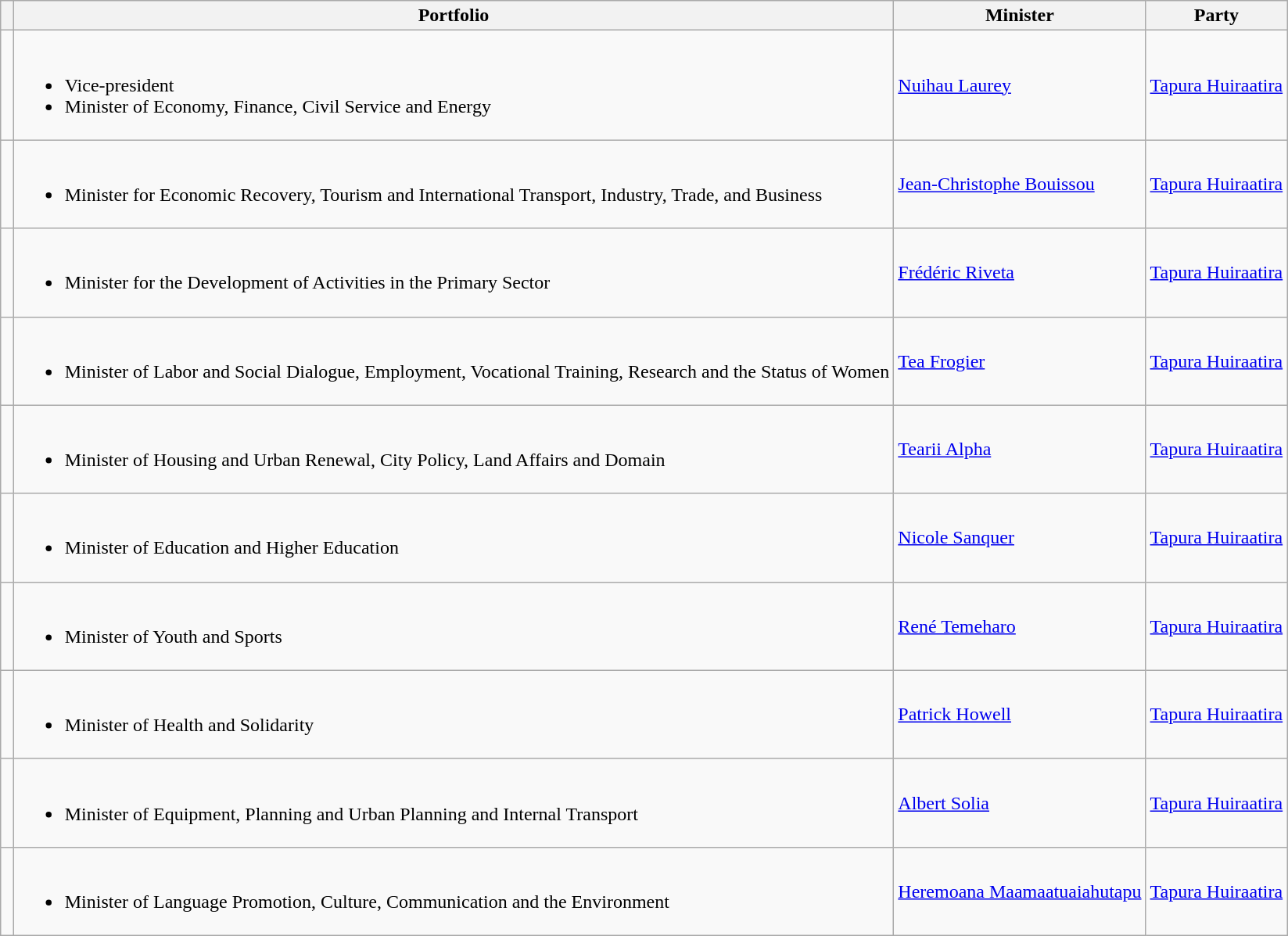<table class="wikitable">
<tr>
<th width="1%"></th>
<th>Portfolio</th>
<th>Minister</th>
<th>Party</th>
</tr>
<tr>
<td bgcolor=></td>
<td><br><ul><li>Vice-president</li><li>Minister of Economy, Finance, Civil Service and Energy</li></ul></td>
<td><a href='#'>Nuihau Laurey</a></td>
<td><a href='#'>Tapura Huiraatira</a></td>
</tr>
<tr>
<td bgcolor=></td>
<td><br><ul><li>Minister for Economic Recovery, Tourism and International Transport, Industry, Trade, and Business</li></ul></td>
<td><a href='#'>Jean-Christophe Bouissou</a></td>
<td><a href='#'>Tapura Huiraatira</a></td>
</tr>
<tr>
<td bgcolor=></td>
<td><br><ul><li>Minister for the Development of Activities in the Primary Sector</li></ul></td>
<td><a href='#'>Frédéric Riveta</a></td>
<td><a href='#'>Tapura Huiraatira</a></td>
</tr>
<tr>
<td bgcolor=></td>
<td><br><ul><li>Minister of Labor and Social Dialogue, Employment, Vocational Training, Research and the Status of Women</li></ul></td>
<td><a href='#'>Tea Frogier</a></td>
<td><a href='#'>Tapura Huiraatira</a></td>
</tr>
<tr>
<td bgcolor=></td>
<td><br><ul><li>Minister of Housing and Urban Renewal, City Policy, Land Affairs and Domain</li></ul></td>
<td><a href='#'>Tearii Alpha</a></td>
<td><a href='#'>Tapura Huiraatira</a></td>
</tr>
<tr>
<td bgcolor=></td>
<td><br><ul><li>Minister of Education and Higher Education</li></ul></td>
<td><a href='#'>Nicole Sanquer</a></td>
<td><a href='#'>Tapura Huiraatira</a></td>
</tr>
<tr>
<td bgcolor=></td>
<td><br><ul><li>Minister of Youth and Sports</li></ul></td>
<td><a href='#'>René Temeharo</a></td>
<td><a href='#'>Tapura Huiraatira</a></td>
</tr>
<tr>
<td bgcolor=></td>
<td><br><ul><li>Minister of Health and Solidarity</li></ul></td>
<td><a href='#'>Patrick Howell</a></td>
<td><a href='#'>Tapura Huiraatira</a></td>
</tr>
<tr>
<td bgcolor=></td>
<td><br><ul><li>Minister of Equipment, Planning and Urban Planning and Internal Transport</li></ul></td>
<td><a href='#'>Albert Solia</a></td>
<td><a href='#'>Tapura Huiraatira</a></td>
</tr>
<tr>
<td bgcolor=></td>
<td><br><ul><li>Minister of Language Promotion, Culture, Communication and the Environment</li></ul></td>
<td><a href='#'>Heremoana Maamaatuaiahutapu</a></td>
<td><a href='#'>Tapura Huiraatira</a></td>
</tr>
</table>
